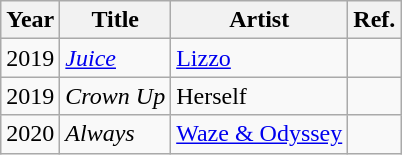<table class="wikitable">
<tr>
<th>Year</th>
<th>Title</th>
<th>Artist</th>
<th>Ref.</th>
</tr>
<tr>
<td>2019</td>
<td><em><a href='#'>Juice</a></em></td>
<td><a href='#'>Lizzo</a></td>
<td style="text-align: center;"></td>
</tr>
<tr>
<td>2019</td>
<td><em>Crown Up</em></td>
<td>Herself</td>
<td style="text-align: center;"></td>
</tr>
<tr>
<td>2020</td>
<td><em>Always</em></td>
<td><a href='#'>Waze & Odyssey</a></td>
<td style="text-align: center;"></td>
</tr>
</table>
